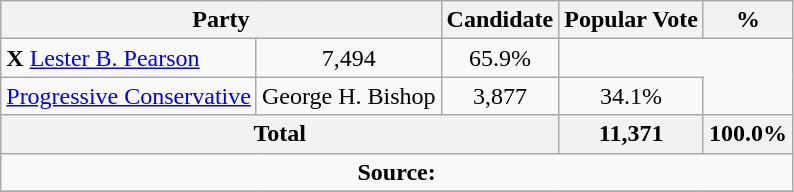<table class="wikitable">
<tr>
<th colspan="2">Party</th>
<th>Candidate</th>
<th>Popular Vote</th>
<th>%</th>
</tr>
<tr>
<td> <strong>X</strong> <a href='#'>Lester B. Pearson</a></td>
<td align=center>7,494</td>
<td align=center>65.9%</td>
</tr>
<tr>
<td><a href='#'>Progressive Conservative</a></td>
<td>George H. Bishop</td>
<td align=center>3,877</td>
<td align=center>34.1%</td>
</tr>
<tr>
<th colspan=3 align=center>Total</th>
<th align=right>11,371</th>
<th align=right>100.0%</th>
</tr>
<tr>
<td align="center" colspan=5><strong>Source:</strong> </td>
</tr>
<tr>
</tr>
</table>
